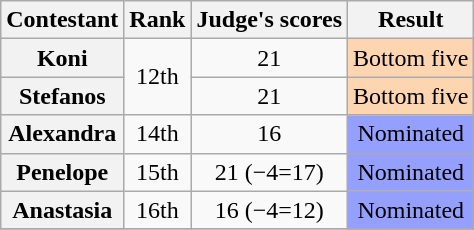<table class="wikitable sortable plainrowheaders" style="text-align:center;">
<tr>
<th scope="col">Contestant</th>
<th scope="col">Rank</th>
<th scope="col">Judge's scores</th>
<th scope="col">Result</th>
</tr>
<tr>
<th scope="row">Koni</th>
<td rowspan="2">12th</td>
<td>21</td>
<td style="background:#fdd5b1">Bottom five</td>
</tr>
<tr>
<th scope="row">Stefanos</th>
<td>21</td>
<td style="background:#fdd5b1">Bottom five</td>
</tr>
<tr>
<th scope="row">Alexandra</th>
<td>14th</td>
<td>16</td>
<td style="background:#959ffd">Nominated</td>
</tr>
<tr>
<th scope="row">Penelope</th>
<td>15th</td>
<td>21 (−4=17)</td>
<td style="background:#959ffd">Nominated</td>
</tr>
<tr>
<th scope="row">Anastasia</th>
<td>16th</td>
<td>16 (−4=12)</td>
<td style="background:#959ffd">Nominated</td>
</tr>
<tr>
</tr>
</table>
